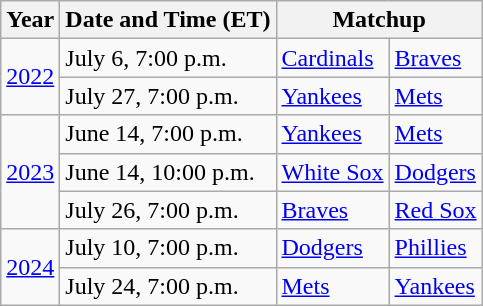<table class="wikitable">
<tr>
<th>Year</th>
<th>Date and Time (ET)</th>
<th colspan="2">Matchup</th>
</tr>
<tr>
<td rowspan=2><a href='#'>2022</a></td>
<td>July 6, 7:00 p.m.</td>
<td><a href='#'>Cardinals</a></td>
<td><a href='#'>Braves</a></td>
</tr>
<tr>
<td>July 27, 7:00 p.m.</td>
<td><a href='#'>Yankees</a></td>
<td><a href='#'>Mets</a></td>
</tr>
<tr>
<td rowspan=3><a href='#'>2023</a></td>
<td>June 14, 7:00 p.m.</td>
<td><a href='#'>Yankees</a></td>
<td><a href='#'>Mets</a></td>
</tr>
<tr>
<td>June 14, 10:00 p.m.</td>
<td><a href='#'>White Sox</a></td>
<td><a href='#'>Dodgers</a></td>
</tr>
<tr>
<td>July 26, 7:00 p.m.</td>
<td><a href='#'>Braves</a></td>
<td><a href='#'>Red Sox</a></td>
</tr>
<tr>
<td rowspan=2><a href='#'>2024</a></td>
<td>July 10, 7:00 p.m.</td>
<td><a href='#'>Dodgers</a></td>
<td><a href='#'>Phillies</a></td>
</tr>
<tr>
<td>July 24, 7:00 p.m.</td>
<td><a href='#'>Mets</a></td>
<td><a href='#'>Yankees</a></td>
</tr>
</table>
